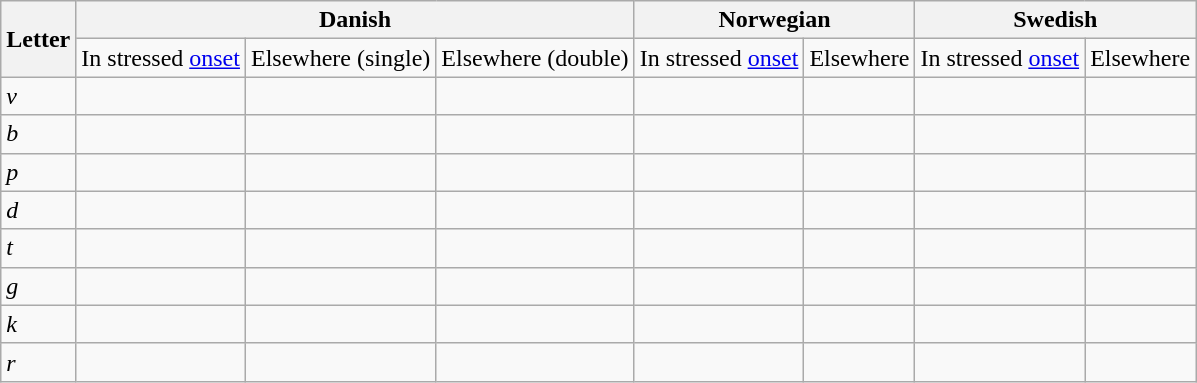<table class="wikitable">
<tr>
<th rowspan="2">Letter</th>
<th colspan="3">Danish</th>
<th colspan="2">Norwegian</th>
<th colspan="2">Swedish</th>
</tr>
<tr>
<td>In stressed <a href='#'>onset</a></td>
<td>Elsewhere (single)</td>
<td>Elsewhere (double)</td>
<td>In stressed <a href='#'>onset</a></td>
<td>Elsewhere</td>
<td>In stressed <a href='#'>onset</a></td>
<td>Elsewhere</td>
</tr>
<tr>
<td><em>v</em></td>
<td></td>
<td></td>
<td></td>
<td></td>
<td></td>
<td></td>
<td></td>
</tr>
<tr>
<td><em>b</em></td>
<td></td>
<td></td>
<td></td>
<td></td>
<td></td>
<td></td>
<td></td>
</tr>
<tr>
<td><em>p</em></td>
<td></td>
<td></td>
<td></td>
<td></td>
<td></td>
<td></td>
<td></td>
</tr>
<tr>
<td><em>d</em></td>
<td></td>
<td></td>
<td></td>
<td></td>
<td></td>
<td></td>
<td></td>
</tr>
<tr>
<td><em>t</em></td>
<td></td>
<td></td>
<td></td>
<td></td>
<td></td>
<td></td>
<td></td>
</tr>
<tr>
<td><em>g</em></td>
<td></td>
<td></td>
<td></td>
<td></td>
<td></td>
<td></td>
<td></td>
</tr>
<tr>
<td><em>k</em></td>
<td></td>
<td></td>
<td></td>
<td></td>
<td></td>
<td></td>
<td></td>
</tr>
<tr>
<td><em>r</em></td>
<td></td>
<td></td>
<td></td>
<td></td>
<td></td>
<td></td>
<td></td>
</tr>
</table>
